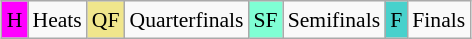<table class="wikitable" style="margin:0.5em auto; font-size:90%; line-height:1.25em;">
<tr>
<td bgcolor="#FF00FF" align="center">H</td>
<td>Heats</td>
<td bgcolor="#F0E68C" align="center">QF</td>
<td>Quarterfinals</td>
<td bgcolor="#7FFFD4" align="center">SF</td>
<td>Semifinals</td>
<td bgcolor="#48D1CC" align="center">F</td>
<td>Finals</td>
</tr>
</table>
